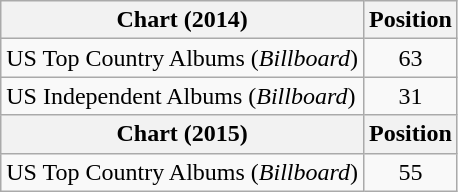<table class="wikitable">
<tr>
<th>Chart (2014)</th>
<th>Position</th>
</tr>
<tr>
<td>US Top Country Albums (<em>Billboard</em>)</td>
<td style="text-align:center;">63</td>
</tr>
<tr>
<td>US Independent Albums (<em>Billboard</em>)</td>
<td style="text-align:center;">31</td>
</tr>
<tr>
<th>Chart (2015)</th>
<th>Position</th>
</tr>
<tr>
<td>US Top Country Albums (<em>Billboard</em>)</td>
<td style="text-align:center;">55</td>
</tr>
</table>
